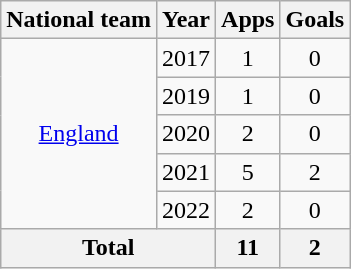<table class="wikitable" style="text-align: center;">
<tr>
<th>National team</th>
<th>Year</th>
<th>Apps</th>
<th>Goals</th>
</tr>
<tr>
<td rowspan="5"><a href='#'>England</a></td>
<td>2017</td>
<td>1</td>
<td>0</td>
</tr>
<tr>
<td>2019</td>
<td>1</td>
<td>0</td>
</tr>
<tr>
<td>2020</td>
<td>2</td>
<td>0</td>
</tr>
<tr>
<td>2021</td>
<td>5</td>
<td>2</td>
</tr>
<tr>
<td>2022</td>
<td>2</td>
<td>0</td>
</tr>
<tr>
<th colspan="2">Total</th>
<th>11</th>
<th>2</th>
</tr>
</table>
